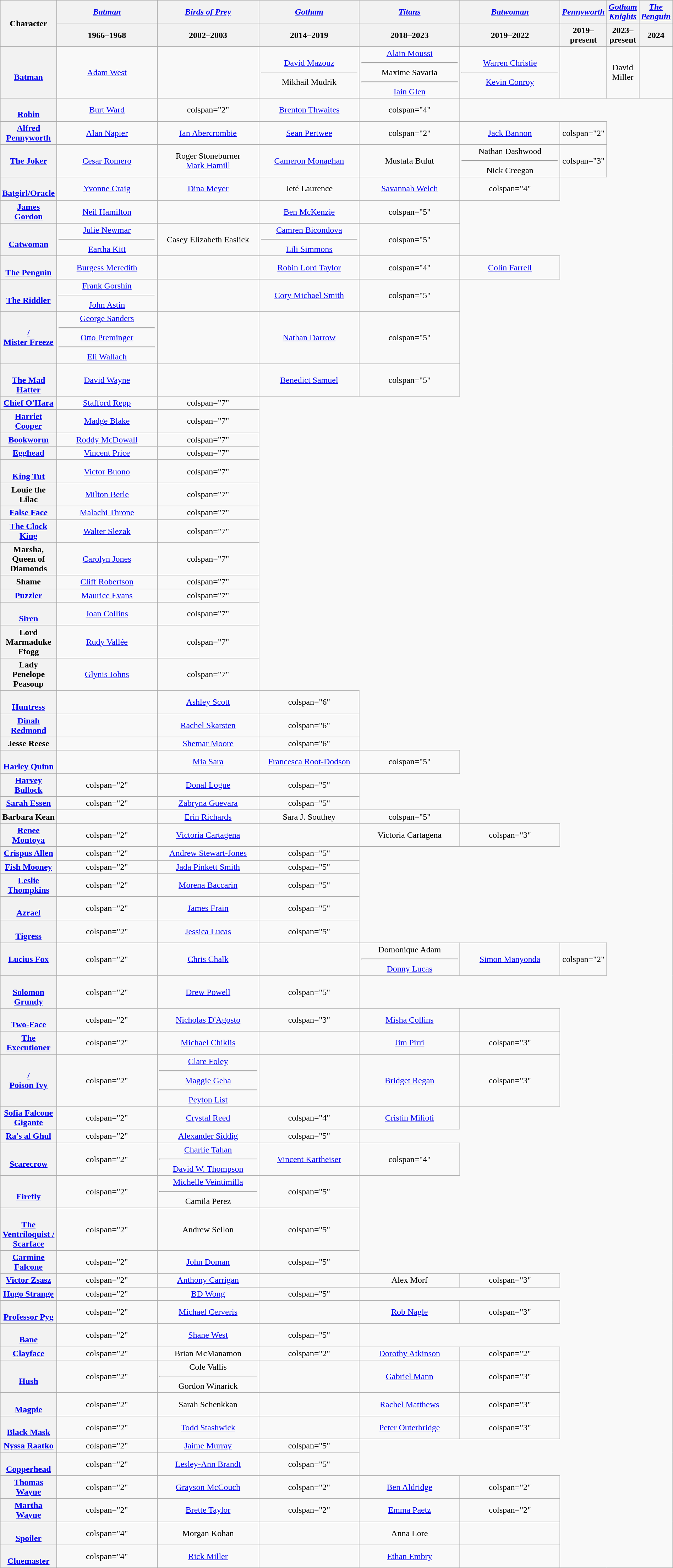<table class="wikitable" style="text-align:center; width:100%">
<tr>
<th rowspan="2">Character</th>
<th width=20%;"><em><a href='#'>Batman</a></em></th>
<th width=20%;"><em><a href='#'>Birds of Prey</a></em></th>
<th width=20%;"><em><a href='#'>Gotham</a></em></th>
<th width=20%;"><em><a href='#'>Titans</a></em></th>
<th width=20%;"><em><a href='#'>Batwoman</a></em></th>
<th width=20%;"><em><a href='#'>Pennyworth</a></em></th>
<th width=20%;"><em><a href='#'>Gotham Knights</a></em></th>
<th width=20%;"><em><a href='#'>The Penguin</a></em></th>
</tr>
<tr>
<th>1966–1968</th>
<th>2002–2003</th>
<th>2014–2019</th>
<th>2018–2023</th>
<th>2019–2022</th>
<th>2019–present</th>
<th>2023–present</th>
<th>2024</th>
</tr>
<tr>
<th><a href='#'><br>Batman</a></th>
<td><a href='#'>Adam West</a></td>
<td></td>
<td><a href='#'>David Mazouz</a><hr>Mikhail Mudrik</td>
<td><a href='#'>Alain Moussi</a><hr>Maxime Savaria<hr><a href='#'>Iain Glen</a></td>
<td><a href='#'>Warren Christie</a><hr><a href='#'>Kevin Conroy</a><br></td>
<td></td>
<td>David Miller</td>
<td></td>
</tr>
<tr>
<th><a href='#'><br>Robin</a></th>
<td><a href='#'>Burt Ward</a></td>
<td>colspan="2" </td>
<td><a href='#'>Brenton Thwaites</a></td>
<td>colspan="4" </td>
</tr>
<tr>
<th><a href='#'>Alfred Pennyworth</a></th>
<td><a href='#'>Alan Napier</a></td>
<td><a href='#'>Ian Abercrombie</a></td>
<td><a href='#'>Sean Pertwee</a></td>
<td>colspan="2" </td>
<td><a href='#'>Jack Bannon</a></td>
<td>colspan="2" </td>
</tr>
<tr>
<th><a href='#'>The Joker</a></th>
<td><a href='#'>Cesar Romero</a></td>
<td>Roger Stoneburner<br><a href='#'>Mark Hamill</a></td>
<td><a href='#'>Cameron Monaghan</a><br></td>
<td>Mustafa Bulut</td>
<td>Nathan Dashwood<hr>Nick Creegan<br></td>
<td>colspan="3" </td>
</tr>
<tr>
<th><a href='#'><br>Batgirl/Oracle</a></th>
<td><a href='#'>Yvonne Craig</a></td>
<td><a href='#'>Dina Meyer</a></td>
<td>Jeté Laurence</td>
<td><a href='#'>Savannah Welch</a></td>
<td>colspan="4" </td>
</tr>
<tr>
<th><a href='#'>James Gordon</a></th>
<td><a href='#'>Neil Hamilton</a></td>
<td></td>
<td><a href='#'>Ben McKenzie</a></td>
<td>colspan="5" </td>
</tr>
<tr>
<th><a href='#'><br>Catwoman</a></th>
<td><a href='#'>Julie Newmar</a><hr><a href='#'>Eartha Kitt</a></td>
<td>Casey Elizabeth Easlick</td>
<td><a href='#'>Camren Bicondova</a><hr><a href='#'>Lili Simmons</a></td>
<td>colspan="5" </td>
</tr>
<tr>
<th><a href='#'><br>The Penguin</a></th>
<td><a href='#'>Burgess Meredith</a></td>
<td></td>
<td><a href='#'>Robin Lord Taylor</a></td>
<td>colspan="4" </td>
<td><a href='#'>Colin Farrell</a></td>
</tr>
<tr>
<th><a href='#'><br>The Riddler</a></th>
<td><a href='#'>Frank Gorshin</a><hr><a href='#'>John Astin</a></td>
<td></td>
<td><a href='#'>Cory Michael Smith</a></td>
<td>colspan="5" </td>
</tr>
<tr>
<th><a href='#'> / <br>Mister Freeze</a></th>
<td><a href='#'>George Sanders</a><hr><a href='#'>Otto Preminger</a><hr><a href='#'>Eli Wallach</a></td>
<td></td>
<td><a href='#'>Nathan Darrow</a></td>
<td>colspan="5" </td>
</tr>
<tr>
<th><a href='#'><br>The Mad Hatter</a></th>
<td><a href='#'>David Wayne</a></td>
<td></td>
<td><a href='#'>Benedict Samuel</a></td>
<td>colspan="5" </td>
</tr>
<tr>
<th><a href='#'>Chief O'Hara</a></th>
<td><a href='#'>Stafford Repp</a></td>
<td>colspan="7" </td>
</tr>
<tr>
<th><a href='#'>Harriet Cooper</a></th>
<td><a href='#'>Madge Blake</a></td>
<td>colspan="7" </td>
</tr>
<tr>
<th><a href='#'>Bookworm</a></th>
<td><a href='#'>Roddy McDowall</a></td>
<td>colspan="7" </td>
</tr>
<tr>
<th><a href='#'>Egghead</a></th>
<td><a href='#'>Vincent Price</a></td>
<td>colspan="7" </td>
</tr>
<tr>
<th><a href='#'><br>King Tut</a></th>
<td><a href='#'>Victor Buono</a></td>
<td>colspan="7" </td>
</tr>
<tr>
<th>Louie the Lilac</th>
<td><a href='#'>Milton Berle</a></td>
<td>colspan="7" </td>
</tr>
<tr>
<th><a href='#'>False Face</a></th>
<td><a href='#'>Malachi Throne</a></td>
<td>colspan="7" </td>
</tr>
<tr>
<th><a href='#'>The Clock King</a></th>
<td><a href='#'>Walter Slezak</a></td>
<td>colspan="7" </td>
</tr>
<tr>
<th>Marsha, Queen of Diamonds</th>
<td><a href='#'>Carolyn Jones</a></td>
<td>colspan="7" </td>
</tr>
<tr>
<th>Shame</th>
<td><a href='#'>Cliff Robertson</a></td>
<td>colspan="7" </td>
</tr>
<tr>
<th><a href='#'>Puzzler</a></th>
<td><a href='#'>Maurice Evans</a></td>
<td>colspan="7" </td>
</tr>
<tr>
<th><a href='#'><br>Siren</a></th>
<td><a href='#'>Joan Collins</a></td>
<td>colspan="7" </td>
</tr>
<tr>
<th>Lord Marmaduke Ffogg</th>
<td><a href='#'>Rudy Vallée</a></td>
<td>colspan="7" </td>
</tr>
<tr>
<th>Lady Penelope Peasoup</th>
<td><a href='#'>Glynis Johns</a></td>
<td>colspan="7" </td>
</tr>
<tr>
<th><a href='#'><br>Huntress</a></th>
<td></td>
<td><a href='#'>Ashley Scott</a></td>
<td>colspan="6" </td>
</tr>
<tr>
<th><a href='#'>Dinah Redmond</a></th>
<td></td>
<td><a href='#'>Rachel Skarsten</a></td>
<td>colspan="6" </td>
</tr>
<tr>
<th>Jesse Reese</th>
<td></td>
<td><a href='#'>Shemar Moore</a></td>
<td>colspan="6" </td>
</tr>
<tr>
<th><a href='#'><br>Harley Quinn</a></th>
<td></td>
<td><a href='#'>Mia Sara</a></td>
<td><a href='#'>Francesca Root-Dodson</a><br></td>
<td>colspan="5" </td>
</tr>
<tr>
<th><a href='#'>Harvey Bullock</a></th>
<td>colspan="2" </td>
<td><a href='#'>Donal Logue</a></td>
<td>colspan="5" </td>
</tr>
<tr>
<th><a href='#'>Sarah Essen</a></th>
<td>colspan="2" </td>
<td><a href='#'>Zabryna Guevara</a></td>
<td>colspan="5" </td>
</tr>
<tr>
<th>Barbara Kean</th>
<td></td>
<td><a href='#'>Erin Richards</a></td>
<td>Sara J. Southey</td>
<td>colspan="5" </td>
</tr>
<tr>
<th><a href='#'>Renee Montoya</a></th>
<td>colspan="2" </td>
<td><a href='#'>Victoria Cartagena</a></td>
<td></td>
<td>Victoria Cartagena</td>
<td>colspan="3" </td>
</tr>
<tr>
<th><a href='#'>Crispus Allen</a></th>
<td>colspan="2" </td>
<td><a href='#'>Andrew Stewart-Jones</a></td>
<td>colspan="5" </td>
</tr>
<tr>
<th><a href='#'>Fish Mooney</a></th>
<td>colspan="2" </td>
<td><a href='#'>Jada Pinkett Smith</a></td>
<td>colspan="5" </td>
</tr>
<tr>
<th><a href='#'>Leslie Thompkins</a></th>
<td>colspan="2" </td>
<td><a href='#'>Morena Baccarin</a></td>
<td>colspan="5" </td>
</tr>
<tr>
<th><a href='#'><br>Azrael</a></th>
<td>colspan="2" </td>
<td><a href='#'>James Frain</a></td>
<td>colspan="5" </td>
</tr>
<tr>
<th><a href='#'><br>Tigress</a></th>
<td>colspan="2" </td>
<td><a href='#'>Jessica Lucas</a></td>
<td>colspan="5" </td>
</tr>
<tr>
<th><a href='#'>Lucius Fox</a></th>
<td>colspan="2" </td>
<td><a href='#'>Chris Chalk</a></td>
<td></td>
<td>Domonique Adam<br><hr><a href='#'>Donny Lucas</a><br></td>
<td><a href='#'>Simon Manyonda</a></td>
<td>colspan="2" </td>
</tr>
<tr>
<th><a href='#'><br>Solomon Grundy</a></th>
<td>colspan="2" </td>
<td><a href='#'>Drew Powell</a></td>
<td>colspan="5" </td>
</tr>
<tr>
<th><a href='#'><br>Two-Face</a></th>
<td>colspan="2" </td>
<td><a href='#'>Nicholas D'Agosto</a></td>
<td>colspan="3" </td>
<td><a href='#'>Misha Collins</a></td>
<td></td>
</tr>
<tr>
<th><a href='#'>The Executioner</a></th>
<td>colspan="2" </td>
<td><a href='#'>Michael Chiklis</a><br></td>
<td></td>
<td><a href='#'>Jim Pirri</a><br></td>
<td>colspan="3" </td>
</tr>
<tr>
<th><a href='#'> / <br>Poison Ivy</a></th>
<td>colspan="2" </td>
<td><a href='#'>Clare Foley</a><hr><a href='#'>Maggie Geha</a><hr><a href='#'>Peyton List</a></td>
<td></td>
<td><a href='#'>Bridget Regan</a></td>
<td>colspan="3" </td>
</tr>
<tr>
<th><a href='#'>Sofia Falcone Gigante</a></th>
<td>colspan="2" </td>
<td><a href='#'>Crystal Reed</a></td>
<td>colspan="4" </td>
<td><a href='#'>Cristin Milioti</a></td>
</tr>
<tr>
<th><a href='#'>Ra's al Ghul</a></th>
<td>colspan="2" </td>
<td><a href='#'>Alexander Siddig</a></td>
<td>colspan="5" </td>
</tr>
<tr>
<th><a href='#'><br>Scarecrow</a></th>
<td>colspan="2" </td>
<td><a href='#'>Charlie Tahan</a><hr><a href='#'>David W. Thompson</a></td>
<td><a href='#'>Vincent Kartheiser</a></td>
<td>colspan="4" </td>
</tr>
<tr>
<th><a href='#'><br>Firefly</a></th>
<td>colspan="2" </td>
<td><a href='#'>Michelle Veintimilla</a><hr>Camila Perez</td>
<td>colspan="5" </td>
</tr>
<tr>
<th><a href='#'><br>The Ventriloquist / Scarface</a></th>
<td>colspan="2" </td>
<td>Andrew Sellon</td>
<td>colspan="5" </td>
</tr>
<tr>
<th><a href='#'>Carmine Falcone</a></th>
<td>colspan="2" </td>
<td><a href='#'>John Doman</a></td>
<td>colspan="5" </td>
</tr>
<tr>
<th><a href='#'>Victor Zsasz</a></th>
<td>colspan="2" </td>
<td><a href='#'>Anthony Carrigan</a></td>
<td></td>
<td>Alex Morf</td>
<td>colspan="3" </td>
</tr>
<tr>
<th><a href='#'>Hugo Strange</a></th>
<td>colspan="2" </td>
<td><a href='#'>BD Wong</a></td>
<td>colspan="5" </td>
</tr>
<tr>
<th><a href='#'><br>Professor Pyg</a></th>
<td>colspan="2" </td>
<td><a href='#'>Michael Cerveris</a></td>
<td></td>
<td><a href='#'>Rob Nagle</a></td>
<td>colspan="3" </td>
</tr>
<tr>
<th><a href='#'><br>Bane</a></th>
<td>colspan="2" </td>
<td><a href='#'>Shane West</a></td>
<td>colspan="5" </td>
</tr>
<tr>
<th><a href='#'>Clayface</a></th>
<td>colspan="2" </td>
<td>Brian McManamon<br></td>
<td>colspan="2" </td>
<td><a href='#'>Dorothy Atkinson</a><br></td>
<td>colspan="2" </td>
</tr>
<tr>
<th><a href='#'><br>Hush</a></th>
<td>colspan="2" </td>
<td>Cole Vallis<hr>Gordon Winarick</td>
<td></td>
<td><a href='#'>Gabriel Mann</a></td>
<td>colspan="3" </td>
</tr>
<tr>
<th><a href='#'><br>Magpie</a></th>
<td>colspan="2" </td>
<td>Sarah Schenkkan</td>
<td></td>
<td><a href='#'>Rachel Matthews</a></td>
<td>colspan="3" </td>
</tr>
<tr>
<th><a href='#'><br>Black Mask</a></th>
<td>colspan="2" </td>
<td><a href='#'>Todd Stashwick</a><br></td>
<td></td>
<td><a href='#'>Peter Outerbridge</a></td>
<td>colspan="3" </td>
</tr>
<tr>
<th><a href='#'>Nyssa Raatko</a></th>
<td>colspan="2" </td>
<td><a href='#'>Jaime Murray</a></td>
<td>colspan="5" </td>
</tr>
<tr>
<th><a href='#'><br>Copperhead</a></th>
<td>colspan="2" </td>
<td><a href='#'>Lesley-Ann Brandt</a></td>
<td>colspan="5" </td>
</tr>
<tr>
<th><a href='#'>Thomas Wayne</a></th>
<td>colspan="2" </td>
<td><a href='#'>Grayson McCouch</a></td>
<td>colspan="2" </td>
<td><a href='#'>Ben Aldridge</a></td>
<td>colspan="2" </td>
</tr>
<tr>
<th><a href='#'>Martha Wayne</a></th>
<td>colspan="2" </td>
<td><a href='#'>Brette Taylor</a></td>
<td>colspan="2" </td>
<td><a href='#'>Emma Paetz</a></td>
<td>colspan="2" </td>
</tr>
<tr>
<th><a href='#'><br>Spoiler</a></th>
<td>colspan="4" </td>
<td>Morgan Kohan</td>
<td></td>
<td>Anna Lore</td>
<td></td>
</tr>
<tr>
<th><a href='#'><br>Cluemaster</a></th>
<td>colspan="4" </td>
<td><a href='#'>Rick Miller</a></td>
<td></td>
<td><a href='#'>Ethan Embry</a></td>
<td></td>
</tr>
</table>
